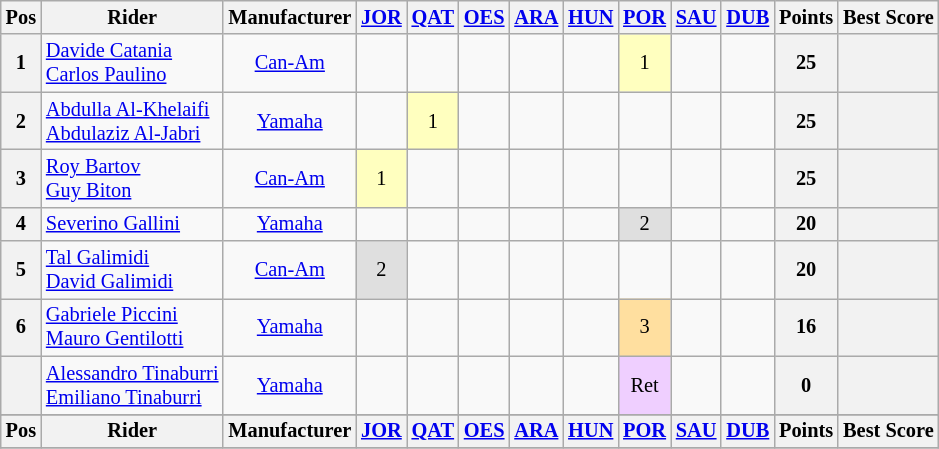<table class="wikitable" style="font-size: 85%; text-align: center;">
<tr valign="top">
<th valign="middle">Pos</th>
<th valign="middle">Rider</th>
<th valign="middle">Manufacturer</th>
<th><a href='#'>JOR</a><br></th>
<th><a href='#'>QAT</a><br></th>
<th><a href='#'>OES</a><br></th>
<th><a href='#'>ARA</a><br></th>
<th><a href='#'>HUN</a><br></th>
<th><a href='#'>POR</a><br></th>
<th><a href='#'>SAU</a><br></th>
<th><a href='#'>DUB</a><br></th>
<th valign="middle">Points</th>
<th valign="middle">Best Score</th>
</tr>
<tr>
<th>1</th>
<td align=left> <a href='#'>Davide Catania</a><br> <a href='#'>Carlos Paulino</a></td>
<td><a href='#'>Can-Am</a></td>
<td></td>
<td></td>
<td></td>
<td></td>
<td></td>
<td style="background:#ffffbf;">1</td>
<td></td>
<td></td>
<th>25</th>
<th></th>
</tr>
<tr>
<th>2</th>
<td align=left> <a href='#'>Abdulla Al-Khelaifi</a><br> <a href='#'>Abdulaziz Al-Jabri</a></td>
<td><a href='#'>Yamaha</a></td>
<td></td>
<td style="background:#ffffbf;">1</td>
<td></td>
<td></td>
<td></td>
<td></td>
<td></td>
<td></td>
<th>25</th>
<th></th>
</tr>
<tr>
<th>3</th>
<td align=left> <a href='#'>Roy Bartov</a><br> <a href='#'>Guy Biton</a></td>
<td><a href='#'>Can-Am</a></td>
<td style="background:#ffffbf;">1</td>
<td></td>
<td></td>
<td></td>
<td></td>
<td></td>
<td></td>
<td></td>
<th>25</th>
<th></th>
</tr>
<tr>
<th>4</th>
<td align=left> <a href='#'>Severino Gallini</a></td>
<td><a href='#'>Yamaha</a></td>
<td></td>
<td></td>
<td></td>
<td></td>
<td></td>
<td style="background:#dfdfdf;">2</td>
<td></td>
<td></td>
<th>20</th>
<th></th>
</tr>
<tr>
<th>5</th>
<td align=left> <a href='#'>Tal Galimidi</a><br> <a href='#'>David Galimidi</a></td>
<td><a href='#'>Can-Am</a></td>
<td style="background:#dfdfdf;">2</td>
<td></td>
<td></td>
<td></td>
<td></td>
<td></td>
<td></td>
<td></td>
<th>20</th>
<th></th>
</tr>
<tr>
<th>6</th>
<td align=left> <a href='#'>Gabriele Piccini</a><br> <a href='#'>Mauro Gentilotti</a></td>
<td><a href='#'>Yamaha</a></td>
<td></td>
<td></td>
<td></td>
<td></td>
<td></td>
<td style="background:#ffdf9f;">3</td>
<td></td>
<td></td>
<th>16</th>
<th></th>
</tr>
<tr>
<th></th>
<td align=left> <a href='#'>Alessandro Tinaburri</a><br> <a href='#'>Emiliano Tinaburri</a></td>
<td><a href='#'>Yamaha</a></td>
<td></td>
<td></td>
<td></td>
<td></td>
<td></td>
<td style="background:#efcfff;">Ret</td>
<td></td>
<td></td>
<th>0</th>
<th></th>
</tr>
<tr>
</tr>
<tr valign="top">
<th valign="middle">Pos</th>
<th valign="middle">Rider</th>
<th valign="middle">Manufacturer</th>
<th><a href='#'>JOR</a><br></th>
<th><a href='#'>QAT</a><br></th>
<th><a href='#'>OES</a><br></th>
<th><a href='#'>ARA</a><br></th>
<th><a href='#'>HUN</a><br></th>
<th><a href='#'>POR</a><br></th>
<th><a href='#'>SAU</a><br></th>
<th><a href='#'>DUB</a><br></th>
<th valign="middle">Points</th>
<th valign="middle">Best Score</th>
</tr>
<tr>
</tr>
</table>
